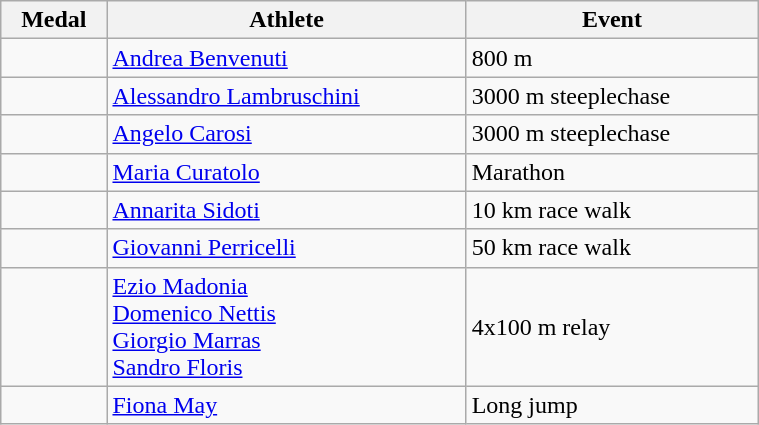<table class="wikitable" style="width:40%; font-size:100%; text-align:left;">
<tr>
<th>Medal</th>
<th>Athlete</th>
<th>Event</th>
</tr>
<tr>
<td align=center></td>
<td><a href='#'>Andrea Benvenuti</a></td>
<td>800 m</td>
</tr>
<tr>
<td align=center></td>
<td><a href='#'>Alessandro Lambruschini</a></td>
<td>3000 m steeplechase</td>
</tr>
<tr>
<td align=center></td>
<td><a href='#'>Angelo Carosi</a></td>
<td>3000 m steeplechase</td>
</tr>
<tr>
<td align=center></td>
<td><a href='#'>Maria Curatolo</a></td>
<td>Marathon</td>
</tr>
<tr>
<td align=center></td>
<td><a href='#'>Annarita Sidoti</a></td>
<td>10 km race walk</td>
</tr>
<tr>
<td align=center></td>
<td><a href='#'>Giovanni Perricelli</a></td>
<td>50 km race walk</td>
</tr>
<tr>
<td align=center></td>
<td><a href='#'>Ezio Madonia</a><br><a href='#'>Domenico Nettis</a><br><a href='#'>Giorgio Marras</a><br><a href='#'>Sandro Floris</a></td>
<td>4x100 m relay</td>
</tr>
<tr>
<td align=center></td>
<td><a href='#'>Fiona May</a></td>
<td>Long jump</td>
</tr>
</table>
